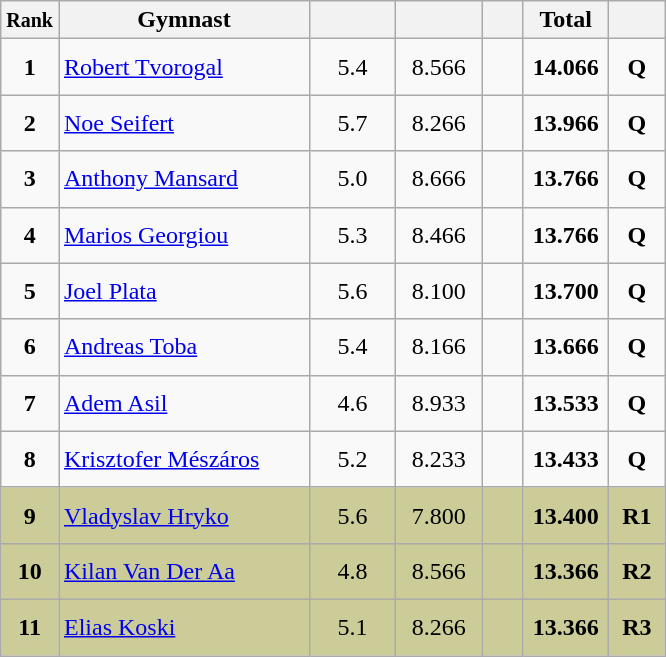<table style="text-align:center;" class="wikitable sortable">
<tr>
<th scope="col" style="width:15px;"><small>Rank</small></th>
<th scope="col" style="width:160px;">Gymnast</th>
<th scope="col" style="width:50px;"><small></small></th>
<th scope="col" style="width:50px;"><small></small></th>
<th scope="col" style="width:20px;"><small></small></th>
<th scope="col" style="width:50px;">Total</th>
<th scope="col" style="width:30px;"><small></small></th>
</tr>
<tr>
<td scope="row" style="text-align:center"><strong>1</strong></td>
<td style="height:30px; text-align:left;"> <a href='#'>Robert Tvorogal</a></td>
<td>5.4</td>
<td>8.566</td>
<td></td>
<td><strong>14.066</strong></td>
<td><strong>Q</strong></td>
</tr>
<tr>
<td scope="row" style="text-align:center"><strong>2</strong></td>
<td style="height:30px; text-align:left;"> <a href='#'>Noe Seifert</a></td>
<td>5.7</td>
<td>8.266</td>
<td></td>
<td><strong>13.966</strong></td>
<td><strong>Q</strong></td>
</tr>
<tr>
<td scope="row" style="text-align:center"><strong>3</strong></td>
<td style="height:30px; text-align:left;"> <a href='#'>Anthony Mansard</a></td>
<td>5.0</td>
<td>8.666</td>
<td></td>
<td><strong>13.766</strong></td>
<td><strong>Q</strong></td>
</tr>
<tr>
<td scope="row" style="text-align:center"><strong>4</strong></td>
<td style="height:30px; text-align:left;"> <a href='#'>Marios Georgiou</a></td>
<td>5.3</td>
<td>8.466</td>
<td></td>
<td><strong>13.766</strong></td>
<td><strong>Q</strong></td>
</tr>
<tr>
<td scope="row" style="text-align:center"><strong>5</strong></td>
<td style="height:30px; text-align:left;"> <a href='#'>Joel Plata</a></td>
<td>5.6</td>
<td>8.100</td>
<td></td>
<td><strong>13.700</strong></td>
<td><strong>Q</strong></td>
</tr>
<tr>
<td scope="row" style="text-align:center"><strong>6</strong></td>
<td style="height:30px; text-align:left;"> <a href='#'>Andreas Toba</a></td>
<td>5.4</td>
<td>8.166</td>
<td></td>
<td><strong>13.666</strong></td>
<td><strong>Q</strong></td>
</tr>
<tr>
<td scope="row" style="text-align:center"><strong>7</strong></td>
<td style="height:30px; text-align:left;"> <a href='#'>Adem Asil</a></td>
<td>4.6</td>
<td>8.933</td>
<td></td>
<td><strong>13.533</strong></td>
<td><strong>Q</strong></td>
</tr>
<tr>
<td scope="row" style="text-align:center"><strong>8</strong></td>
<td style="height:30px; text-align:left;"> <a href='#'>Krisztofer Mészáros</a></td>
<td>5.2</td>
<td>8.233</td>
<td></td>
<td><strong>13.433</strong></td>
<td><strong>Q</strong></td>
</tr>
<tr style="background:#cccc99;">
<td scope="row" style="text-align:center"><strong>9</strong></td>
<td style="height:30px; text-align:left;"> <a href='#'>Vladyslav Hryko</a></td>
<td>5.6</td>
<td>7.800</td>
<td></td>
<td><strong>13.400</strong></td>
<td><strong>R1</strong></td>
</tr>
<tr style="background:#cccc99;">
<td scope="row" style="text-align:center"><strong>10</strong></td>
<td style="height:30px; text-align:left;"> <a href='#'>Kilan Van Der Aa</a></td>
<td>4.8</td>
<td>8.566</td>
<td></td>
<td><strong>13.366</strong></td>
<td><strong>R2</strong></td>
</tr>
<tr style="background:#cccc99;">
<td scope="row" style="text-align:center"><strong>11</strong></td>
<td style="height:30px; text-align:left;"> <a href='#'>Elias Koski</a></td>
<td>5.1</td>
<td>8.266</td>
<td></td>
<td><strong>13.366</strong></td>
<td><strong>R3</strong></td>
</tr>
</table>
